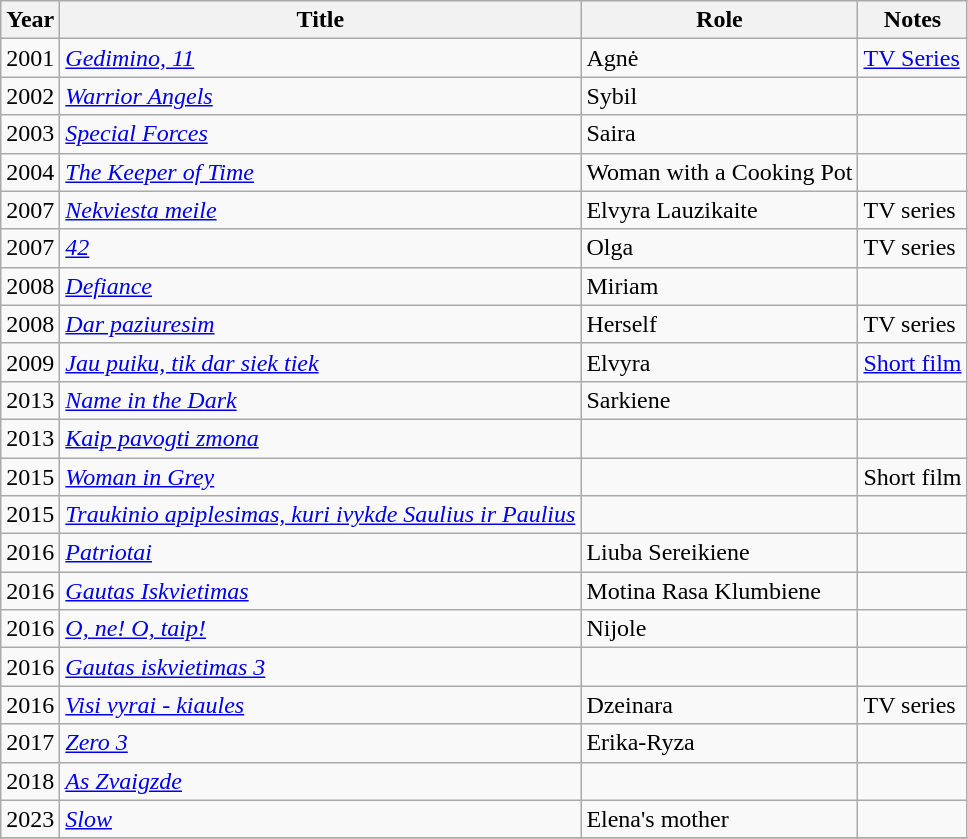<table class="wikitable sortable">
<tr>
<th>Year</th>
<th>Title</th>
<th>Role</th>
<th class="unsortable">Notes</th>
</tr>
<tr>
<td>2001</td>
<td><em><a href='#'>Gedimino, 11</a></em></td>
<td>Agnė</td>
<td><a href='#'>TV Series</a></td>
</tr>
<tr>
<td>2002</td>
<td><em><a href='#'>Warrior Angels</a></em></td>
<td>Sybil</td>
<td></td>
</tr>
<tr>
<td>2003</td>
<td><em><a href='#'>Special Forces</a></em></td>
<td>Saira</td>
<td></td>
</tr>
<tr>
<td>2004</td>
<td><em><a href='#'>The Keeper of Time</a></em></td>
<td>Woman with a Cooking Pot</td>
<td></td>
</tr>
<tr>
<td>2007</td>
<td><em><a href='#'>Nekviesta meile</a></em></td>
<td>Elvyra Lauzikaite</td>
<td>TV series</td>
</tr>
<tr>
<td>2007</td>
<td><em><a href='#'>42</a></em></td>
<td>Olga</td>
<td>TV series</td>
</tr>
<tr>
<td>2008</td>
<td><em><a href='#'>Defiance</a></em></td>
<td>Miriam</td>
<td></td>
</tr>
<tr>
<td>2008</td>
<td><em><a href='#'>Dar paziuresim</a></em></td>
<td>Herself</td>
<td>TV series</td>
</tr>
<tr>
<td>2009</td>
<td><em><a href='#'>Jau puiku, tik dar siek tiek</a></em></td>
<td>Elvyra</td>
<td><a href='#'>Short film</a></td>
</tr>
<tr>
<td>2013</td>
<td><em><a href='#'>Name in the Dark</a></em></td>
<td>Sarkiene</td>
<td></td>
</tr>
<tr>
<td>2013</td>
<td><em><a href='#'>Kaip pavogti zmona</a></em></td>
<td></td>
<td></td>
</tr>
<tr>
<td>2015</td>
<td><em><a href='#'>Woman in Grey</a></em></td>
<td></td>
<td>Short film</td>
</tr>
<tr>
<td>2015</td>
<td><em><a href='#'>Traukinio apiplesimas, kuri ivykde Saulius ir Paulius</a></em></td>
<td></td>
<td></td>
</tr>
<tr>
<td>2016</td>
<td><em><a href='#'>Patriotai</a></em></td>
<td>Liuba Sereikiene</td>
<td></td>
</tr>
<tr>
<td>2016</td>
<td><em><a href='#'>Gautas Iskvietimas</a></em></td>
<td>Motina Rasa Klumbiene</td>
<td></td>
</tr>
<tr>
<td>2016</td>
<td><em><a href='#'>O, ne! O, taip! </a></em></td>
<td>Nijole</td>
<td></td>
</tr>
<tr>
<td>2016</td>
<td><em><a href='#'>Gautas iskvietimas 3</a></em></td>
<td></td>
<td></td>
</tr>
<tr>
<td>2016</td>
<td><em><a href='#'>Visi vyrai - kiaules</a></em></td>
<td>Dzeinara</td>
<td>TV series</td>
</tr>
<tr>
<td>2017</td>
<td><em><a href='#'>Zero 3</a></em></td>
<td>Erika-Ryza</td>
<td></td>
</tr>
<tr>
<td>2018</td>
<td><em><a href='#'>As Zvaigzde</a></em></td>
<td></td>
</tr>
<tr>
<td>2023</td>
<td><em><a href='#'>Slow</a></em></td>
<td>Elena's mother</td>
<td></td>
</tr>
<tr>
</tr>
</table>
